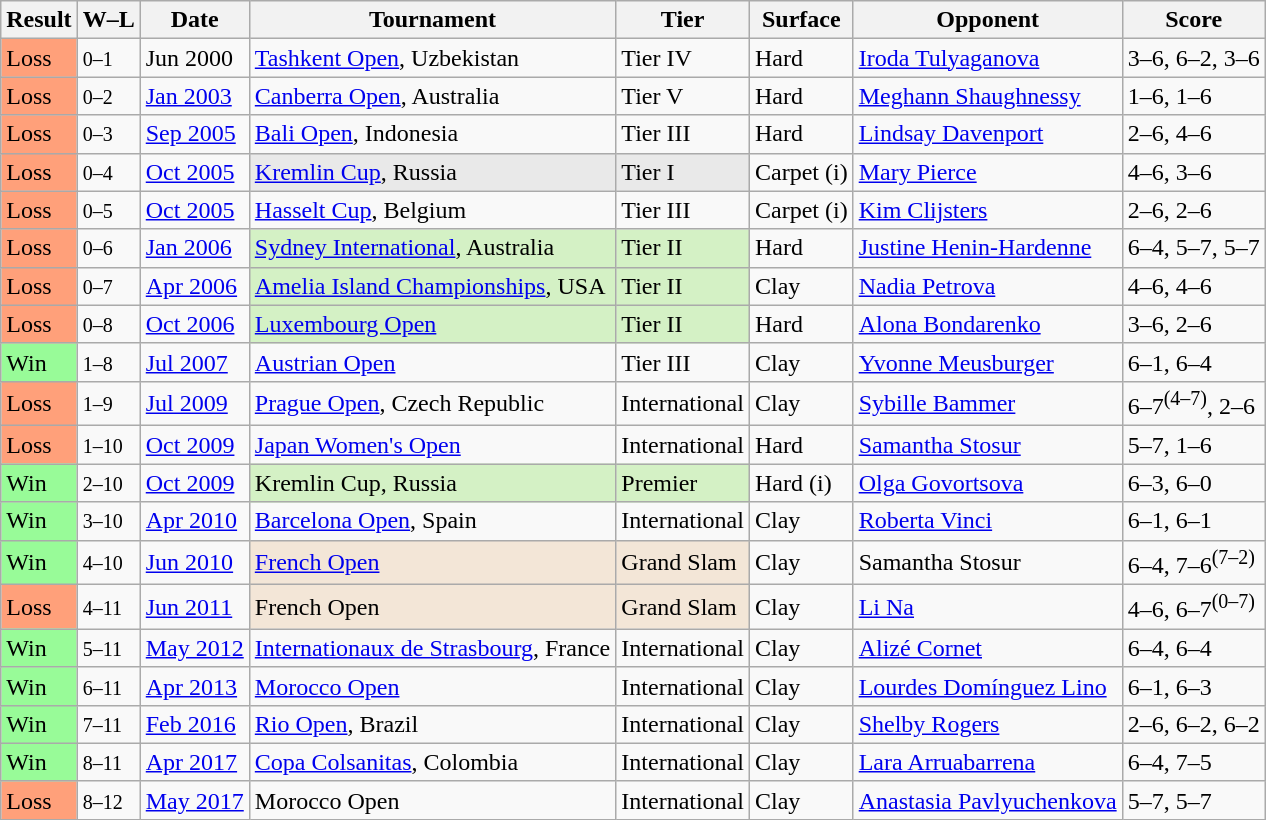<table class="sortable wikitable">
<tr>
<th>Result</th>
<th class="unsortable">W–L</th>
<th>Date</th>
<th>Tournament</th>
<th>Tier</th>
<th>Surface</th>
<th>Opponent</th>
<th class="unsortable">Score</th>
</tr>
<tr>
<td style="background:#ffa07a;">Loss</td>
<td><small>0–1</small></td>
<td>Jun 2000</td>
<td><a href='#'>Tashkent Open</a>, Uzbekistan</td>
<td>Tier IV</td>
<td>Hard</td>
<td> <a href='#'>Iroda Tulyaganova</a></td>
<td>3–6, 6–2, 3–6</td>
</tr>
<tr>
<td style="background:#ffa07a;">Loss</td>
<td><small>0–2</small></td>
<td><a href='#'>Jan 2003</a></td>
<td><a href='#'>Canberra Open</a>, Australia</td>
<td>Tier V</td>
<td>Hard</td>
<td> <a href='#'>Meghann Shaughnessy</a></td>
<td>1–6, 1–6</td>
</tr>
<tr>
<td style="background:#ffa07a;">Loss</td>
<td><small>0–3</small></td>
<td><a href='#'>Sep 2005</a></td>
<td><a href='#'>Bali Open</a>, Indonesia</td>
<td>Tier III</td>
<td>Hard</td>
<td> <a href='#'>Lindsay Davenport</a></td>
<td>2–6, 4–6</td>
</tr>
<tr>
<td style="background:#ffa07a;">Loss</td>
<td><small>0–4</small></td>
<td><a href='#'>Oct 2005</a></td>
<td bgcolor=e9e9e9><a href='#'>Kremlin Cup</a>, Russia</td>
<td bgcolor=e9e9e9>Tier I</td>
<td>Carpet (i)</td>
<td> <a href='#'>Mary Pierce</a></td>
<td>4–6, 3–6</td>
</tr>
<tr>
<td style="background:#ffa07a;">Loss</td>
<td><small>0–5</small></td>
<td><a href='#'>Oct 2005</a></td>
<td><a href='#'>Hasselt Cup</a>, Belgium</td>
<td>Tier III</td>
<td>Carpet (i)</td>
<td> <a href='#'>Kim Clijsters</a></td>
<td>2–6, 2–6</td>
</tr>
<tr>
<td style="background:#ffa07a;">Loss</td>
<td><small>0–6</small></td>
<td><a href='#'>Jan 2006</a></td>
<td bgcolor=d4f1c5><a href='#'>Sydney International</a>, Australia</td>
<td bgcolor=d4f1c5>Tier II</td>
<td>Hard</td>
<td> <a href='#'>Justine Henin-Hardenne</a></td>
<td>6–4, 5–7, 5–7</td>
</tr>
<tr>
<td style="background:#ffa07a;">Loss</td>
<td><small>0–7</small></td>
<td><a href='#'>Apr 2006</a></td>
<td bgcolor=d4f1c5><a href='#'>Amelia Island Championships</a>, USA</td>
<td bgcolor=d4f1c5>Tier II</td>
<td>Clay</td>
<td> <a href='#'>Nadia Petrova</a></td>
<td>4–6, 4–6</td>
</tr>
<tr>
<td style="background:#ffa07a;">Loss</td>
<td><small>0–8</small></td>
<td><a href='#'>Oct 2006</a></td>
<td bgcolor=d4f1c5><a href='#'>Luxembourg Open</a></td>
<td bgcolor=d4f1c5>Tier II</td>
<td>Hard</td>
<td> <a href='#'>Alona Bondarenko</a></td>
<td>3–6, 2–6</td>
</tr>
<tr>
<td style="background:#98fb98;">Win</td>
<td><small>1–8</small></td>
<td><a href='#'>Jul 2007</a></td>
<td><a href='#'>Austrian Open</a></td>
<td>Tier III</td>
<td>Clay</td>
<td> <a href='#'>Yvonne Meusburger</a></td>
<td>6–1, 6–4</td>
</tr>
<tr>
<td style="background:#ffa07a;">Loss</td>
<td><small>1–9</small></td>
<td><a href='#'>Jul 2009</a></td>
<td><a href='#'>Prague Open</a>, Czech Republic</td>
<td>International</td>
<td>Clay</td>
<td> <a href='#'>Sybille Bammer</a></td>
<td>6–7<sup>(4–7)</sup>, 2–6</td>
</tr>
<tr>
<td style="background:#ffa07a;">Loss</td>
<td><small>1–10</small></td>
<td><a href='#'>Oct 2009</a></td>
<td><a href='#'>Japan Women's Open</a></td>
<td>International</td>
<td>Hard</td>
<td> <a href='#'>Samantha Stosur</a></td>
<td>5–7, 1–6</td>
</tr>
<tr>
<td style="background:#98fb98;">Win</td>
<td><small>2–10</small></td>
<td><a href='#'>Oct 2009</a></td>
<td bgcolor=d4f1c5>Kremlin Cup, Russia</td>
<td bgcolor=d4f1c5>Premier</td>
<td>Hard (i)</td>
<td> <a href='#'>Olga Govortsova</a></td>
<td>6–3, 6–0</td>
</tr>
<tr>
<td style="background:#98fb98;">Win</td>
<td><small>3–10</small></td>
<td><a href='#'>Apr 2010</a></td>
<td><a href='#'>Barcelona Open</a>, Spain</td>
<td>International</td>
<td>Clay</td>
<td> <a href='#'>Roberta Vinci</a></td>
<td>6–1, 6–1</td>
</tr>
<tr>
<td style="background:#98fb98;">Win</td>
<td><small>4–10</small></td>
<td><a href='#'>Jun 2010</a></td>
<td bgcolor=f3e6d7><a href='#'>French Open</a></td>
<td bgcolor=f3e6d7>Grand Slam</td>
<td>Clay</td>
<td> Samantha Stosur</td>
<td>6–4, 7–6<sup>(7–2)</sup></td>
</tr>
<tr>
<td style="background:#ffa07a;">Loss</td>
<td><small>4–11</small></td>
<td><a href='#'>Jun 2011</a></td>
<td bgcolor=f3e6d7>French Open</td>
<td bgcolor=f3e6d7>Grand Slam</td>
<td>Clay</td>
<td> <a href='#'>Li Na</a></td>
<td>4–6, 6–7<sup>(0–7)</sup></td>
</tr>
<tr>
<td style="background:#98fb98;">Win</td>
<td><small>5–11</small></td>
<td><a href='#'>May 2012</a></td>
<td><a href='#'>Internationaux de Strasbourg</a>, France</td>
<td>International</td>
<td>Clay</td>
<td> <a href='#'>Alizé Cornet</a></td>
<td>6–4, 6–4</td>
</tr>
<tr>
<td style="background:#98fb98;">Win</td>
<td><small>6–11</small></td>
<td><a href='#'>Apr 2013</a></td>
<td><a href='#'>Morocco Open</a></td>
<td>International</td>
<td>Clay</td>
<td> <a href='#'>Lourdes Domínguez Lino</a></td>
<td>6–1, 6–3</td>
</tr>
<tr>
<td style="background:#98fb98;">Win</td>
<td><small>7–11</small></td>
<td><a href='#'>Feb 2016</a></td>
<td><a href='#'>Rio Open</a>, Brazil</td>
<td>International</td>
<td>Clay</td>
<td> <a href='#'>Shelby Rogers</a></td>
<td>2–6, 6–2, 6–2</td>
</tr>
<tr>
<td style="background:#98fb98;">Win</td>
<td><small>8–11</small></td>
<td><a href='#'>Apr 2017</a></td>
<td><a href='#'>Copa Colsanitas</a>, Colombia</td>
<td>International</td>
<td>Clay</td>
<td> <a href='#'>Lara Arruabarrena</a></td>
<td>6–4, 7–5</td>
</tr>
<tr>
<td style="background:#ffa07a;">Loss</td>
<td><small>8–12</small></td>
<td><a href='#'>May 2017</a></td>
<td>Morocco Open</td>
<td>International</td>
<td>Clay</td>
<td> <a href='#'>Anastasia Pavlyuchenkova</a></td>
<td>5–7, 5–7</td>
</tr>
</table>
